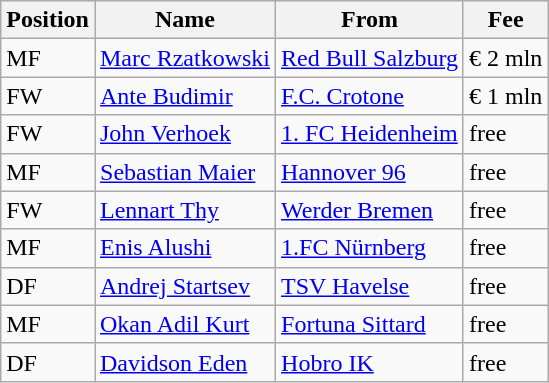<table class="wikitable">
<tr>
<th>Position</th>
<th>Name</th>
<th>From</th>
<th>Fee</th>
</tr>
<tr>
<td>MF</td>
<td> <a href='#'>Marc Rzatkowski</a></td>
<td> <a href='#'>Red Bull Salzburg</a></td>
<td>€ 2 mln</td>
</tr>
<tr>
<td>FW</td>
<td> <a href='#'>Ante Budimir</a></td>
<td> <a href='#'>F.C. Crotone</a></td>
<td>€ 1 mln</td>
</tr>
<tr>
<td>FW</td>
<td> <a href='#'>John Verhoek</a></td>
<td> <a href='#'>1. FC Heidenheim</a></td>
<td>free</td>
</tr>
<tr>
<td>MF</td>
<td> <a href='#'>Sebastian Maier</a></td>
<td> <a href='#'>Hannover 96</a></td>
<td>free</td>
</tr>
<tr>
<td>FW</td>
<td> <a href='#'>Lennart Thy</a></td>
<td> <a href='#'>Werder Bremen</a></td>
<td>free</td>
</tr>
<tr>
<td>MF</td>
<td> <a href='#'>Enis Alushi</a></td>
<td> <a href='#'>1.FC Nürnberg</a></td>
<td>free</td>
</tr>
<tr>
<td>DF</td>
<td> <a href='#'>Andrej Startsev</a></td>
<td> <a href='#'>TSV Havelse</a></td>
<td>free</td>
</tr>
<tr>
<td>MF</td>
<td> <a href='#'>Okan Adil Kurt</a></td>
<td> <a href='#'>Fortuna Sittard</a></td>
<td>free</td>
</tr>
<tr>
<td>DF</td>
<td> <a href='#'>Davidson Eden</a></td>
<td> <a href='#'>Hobro IK</a></td>
<td>free</td>
</tr>
</table>
